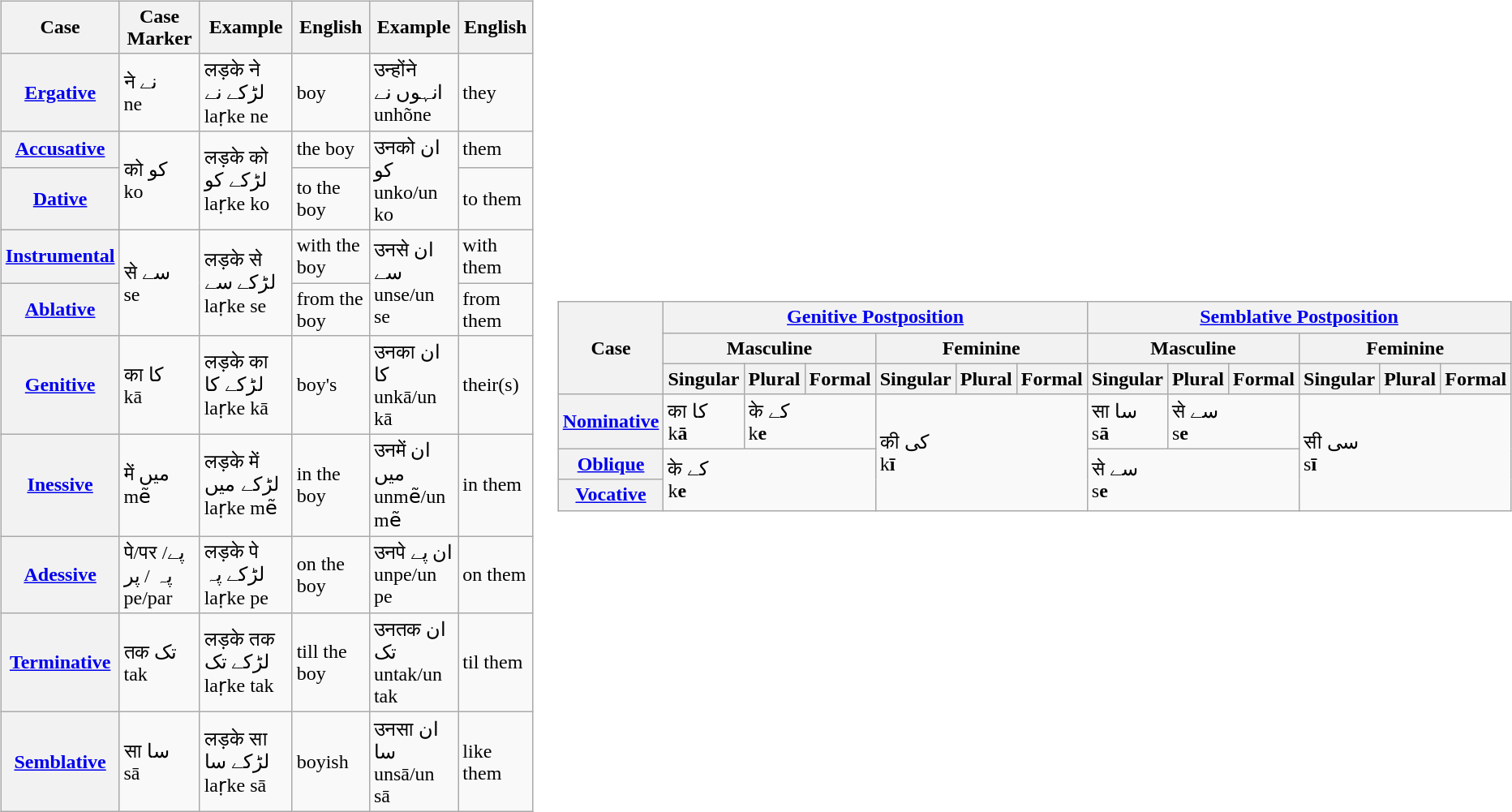<table>
<tr>
<td><br><table class="wikitable">
<tr>
<th>Case</th>
<th>Case Marker</th>
<th>Example</th>
<th>English</th>
<th>Example</th>
<th>English</th>
</tr>
<tr>
<th><strong><a href='#'>Ergative</a></strong></th>
<td>ने نے<br>ne</td>
<td>लड़के ने لڑکے نے<br>laṛke ne</td>
<td>boy</td>
<td>उन्होंने انہوں نے<br>unhõne</td>
<td>they</td>
</tr>
<tr>
<th><strong><a href='#'>Accusative</a></strong></th>
<td rowspan="2">को کو<br>ko</td>
<td rowspan="2">लड़के को لڑکے کو<br>laṛke ko</td>
<td>the boy</td>
<td rowspan="2">उनको ان کو<br>unko/un ko</td>
<td>them</td>
</tr>
<tr>
<th><strong><a href='#'>Dative</a></strong></th>
<td>to the boy</td>
<td>to them</td>
</tr>
<tr>
<th><strong><a href='#'>Instrumental</a></strong></th>
<td rowspan="2">से سے<br>se</td>
<td rowspan="2">लड़के से لڑکے سے<br>laṛke se</td>
<td>with the boy</td>
<td rowspan="2">उनसे ان سے<br>unse/un se</td>
<td>with them</td>
</tr>
<tr>
<th><strong><a href='#'>Ablative</a></strong></th>
<td>from the boy</td>
<td>from them</td>
</tr>
<tr>
<th><strong><a href='#'>Genitive</a></strong></th>
<td>का کا<br>kā</td>
<td>लड़के का لڑکے کا<br>laṛke kā</td>
<td>boy's</td>
<td>उनका ان کا<br>unkā/un kā</td>
<td>their(s)</td>
</tr>
<tr>
<th><strong><a href='#'>Inessive</a></strong></th>
<td>में میں<br>mẽ</td>
<td>लड़के में لڑکے میں<br>laṛke mẽ</td>
<td>in the boy</td>
<td>उनमें ان میں<br>unmẽ/un mẽ</td>
<td>in them</td>
</tr>
<tr>
<th><strong><a href='#'>Adessive</a></strong></th>
<td>पे/पर پے/پہ / پر<br>pe/par</td>
<td>लड़के पे لڑکے پہ<br>laṛke pe</td>
<td>on the boy</td>
<td>उनपे ان پے<br>unpe/un pe</td>
<td>on them</td>
</tr>
<tr>
<th><strong><a href='#'>Terminative</a></strong></th>
<td>तक تک<br>tak</td>
<td>लड़के तक لڑکے تک<br>laṛke tak</td>
<td>till the boy</td>
<td>उनतक ان تک<br>untak/un tak</td>
<td>til them</td>
</tr>
<tr>
<th><a href='#'>Semblative</a></th>
<td>सा سا<br>sā</td>
<td>लड़के सा لڑکے سا<br>laṛke sā</td>
<td>boyish</td>
<td>उनसा ان سا<br>unsā/un sā</td>
<td>like them</td>
</tr>
</table>
</td>
<td><br><table class="wikitable">
<tr>
<th rowspan="3">Case</th>
<th colspan="6"><a href='#'>Genitive Postposition</a></th>
<th colspan="6"><a href='#'>Semblative Postposition</a></th>
</tr>
<tr>
<th colspan="3">Masculine</th>
<th colspan="3">Feminine</th>
<th colspan="3">Masculine</th>
<th colspan="3">Feminine</th>
</tr>
<tr>
<th>Singular</th>
<th>Plural</th>
<th>Formal</th>
<th>Singular</th>
<th>Plural</th>
<th>Formal</th>
<th>Singular</th>
<th>Plural</th>
<th>Formal</th>
<th>Singular</th>
<th>Plural</th>
<th>Formal</th>
</tr>
<tr>
<th><strong><a href='#'>Nominative</a></strong></th>
<td>का کا<br>k<strong>ā</strong></td>
<td colspan="2">के کے<br>k<strong>e</strong></td>
<td colspan="3" rowspan="3">की کی<br>k<strong>ī</strong></td>
<td>सा سا<br>s<strong>ā</strong></td>
<td colspan="2">से سے<br>s<strong>e</strong></td>
<td colspan="3" rowspan="3">सी سی<br>s<strong>ī</strong></td>
</tr>
<tr>
<th><strong><a href='#'>Oblique</a></strong></th>
<td colspan="3" rowspan="2">के کے<br>k<strong>e</strong></td>
<td colspan="3" rowspan="2">से سے<br>s<strong>e</strong></td>
</tr>
<tr>
<th><a href='#'>Vocative</a></th>
</tr>
</table>
</td>
</tr>
</table>
